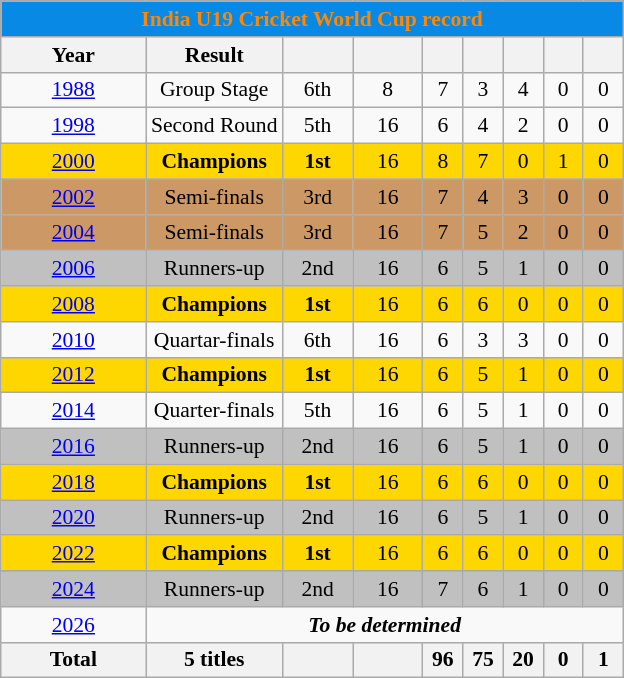<table class="wikitable" style="font-size:90%; text-align:center;">
<tr>
<th style="background:#0889e6; color:#FF8800; text-align:center;" colspan=9>India U19 Cricket World Cup record</th>
</tr>
<tr>
<th width="90">Year</th>
<th>Result</th>
<th width="40"></th>
<th width="40"></th>
<th width="20"></th>
<th width="20"></th>
<th width="20"></th>
<th width="20"></th>
<th width="20"></th>
</tr>
<tr>
<td> <a href='#'>1988</a></td>
<td>Group Stage</td>
<td>6th</td>
<td>8</td>
<td>7</td>
<td>3</td>
<td>4</td>
<td>0</td>
<td>0</td>
</tr>
<tr>
<td> <a href='#'>1998</a></td>
<td>Second Round</td>
<td>5th</td>
<td>16</td>
<td>6</td>
<td>4</td>
<td>2</td>
<td>0</td>
<td>0</td>
</tr>
<tr bgcolor=gold>
<td> <a href='#'>2000</a></td>
<td><strong>Champions</strong></td>
<td><strong>1st</strong></td>
<td>16</td>
<td>8</td>
<td>7</td>
<td>0</td>
<td>1</td>
<td>0</td>
</tr>
<tr |- bgcolor=cc9966>
<td> <a href='#'>2002</a></td>
<td>Semi-finals</td>
<td>3rd</td>
<td>16</td>
<td>7</td>
<td>4</td>
<td>3</td>
<td>0</td>
<td>0</td>
</tr>
<tr bgcolor=cc9966>
<td> <a href='#'>2004</a></td>
<td>Semi-finals</td>
<td>3rd</td>
<td>16</td>
<td>7</td>
<td>5</td>
<td>2</td>
<td>0</td>
<td>0</td>
</tr>
<tr bgcolor=silver>
<td> <a href='#'>2006</a></td>
<td>Runners-up</td>
<td>2nd</td>
<td>16</td>
<td>6</td>
<td>5</td>
<td>1</td>
<td>0</td>
<td>0</td>
</tr>
<tr bgcolor=gold>
<td> <a href='#'>2008</a></td>
<td><strong>Champions</strong></td>
<td><strong>1st</strong></td>
<td>16</td>
<td>6</td>
<td>6</td>
<td>0</td>
<td>0</td>
<td>0</td>
</tr>
<tr>
<td> <a href='#'>2010</a></td>
<td>Quartar-finals</td>
<td>6th</td>
<td>16</td>
<td>6</td>
<td>3</td>
<td>3</td>
<td>0</td>
<td>0</td>
</tr>
<tr bgcolor=gold>
<td> <a href='#'>2012</a></td>
<td><strong>Champions</strong></td>
<td><strong>1st</strong></td>
<td>16</td>
<td>6</td>
<td>5</td>
<td>1</td>
<td>0</td>
<td>0</td>
</tr>
<tr>
<td> <a href='#'>2014</a></td>
<td>Quarter-finals</td>
<td>5th</td>
<td>16</td>
<td>6</td>
<td>5</td>
<td>1</td>
<td>0</td>
<td>0</td>
</tr>
<tr bgcolor=silver>
<td> <a href='#'>2016</a></td>
<td>Runners-up</td>
<td>2nd</td>
<td>16</td>
<td>6</td>
<td>5</td>
<td>1</td>
<td>0</td>
<td>0</td>
</tr>
<tr bgcolor=gold>
<td> <a href='#'>2018</a></td>
<td><strong>Champions</strong></td>
<td><strong>1st</strong></td>
<td>16</td>
<td>6</td>
<td>6</td>
<td>0</td>
<td>0</td>
<td>0</td>
</tr>
<tr |- bgcolor=silver>
<td> <a href='#'>2020</a></td>
<td>Runners-up</td>
<td>2nd</td>
<td>16</td>
<td>6</td>
<td>5</td>
<td>1</td>
<td>0</td>
<td>0</td>
</tr>
<tr bgcolor=gold>
<td> <a href='#'>2022</a></td>
<td><strong>Champions</strong></td>
<td><strong>1st</strong></td>
<td>16</td>
<td>6</td>
<td>6</td>
<td>0</td>
<td>0</td>
<td>0</td>
</tr>
<tr>
</tr>
<tr bgcolor=silver>
<td> <a href='#'>2024</a></td>
<td>Runners-up</td>
<td>2nd</td>
<td>16</td>
<td>7</td>
<td>6</td>
<td>1</td>
<td>0</td>
<td>0</td>
</tr>
<tr>
<td> <a href='#'>2026</a></td>
<td colspan="9"><strong> <em>To be determined</em> </strong></td>
</tr>
<tr>
<th>Total</th>
<th><strong>5 titles</strong></th>
<th></th>
<th></th>
<th>96</th>
<th>75</th>
<th>20</th>
<th>0</th>
<th>1</th>
</tr>
</table>
